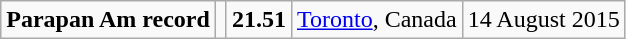<table class="wikitable">
<tr>
<td><strong>Parapan Am record</strong></td>
<td></td>
<td><strong>21.51</strong></td>
<td><a href='#'>Toronto</a>, Canada</td>
<td>14 August 2015</td>
</tr>
</table>
